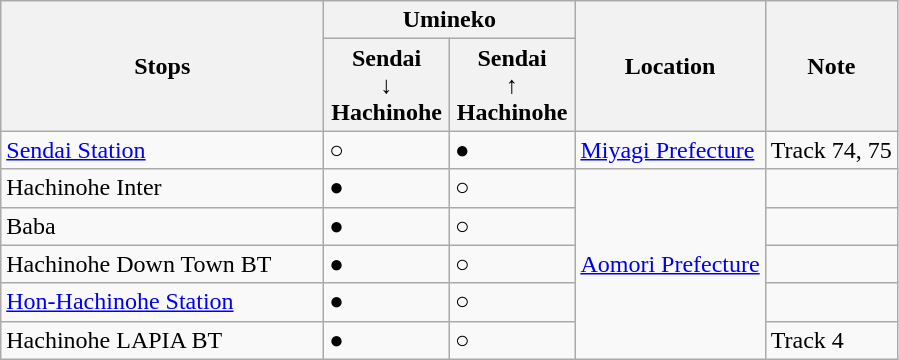<table class="wikitable defaultleft col2center col3center">
<tr>
<th rowspan="2" style="width: 13em;">Stops</th>
<th colspan="2" style="width: 10em;">Umineko</th>
<th rowspan="2">Location</th>
<th rowspan="2">Note</th>
</tr>
<tr>
<th>Sendai<br>↓<br>Hachinohe</th>
<th>Sendai<br>↑<br>Hachinohe</th>
</tr>
<tr>
<td><a href='#'>Sendai Station</a></td>
<td>○</td>
<td>●</td>
<td><a href='#'>Miyagi Prefecture</a></td>
<td>Track 74, 75</td>
</tr>
<tr>
<td>Hachinohe Inter</td>
<td>●</td>
<td>○</td>
<td rowspan="5"><a href='#'>Aomori Prefecture</a></td>
<td></td>
</tr>
<tr>
<td>Baba</td>
<td>●</td>
<td>○</td>
<td></td>
</tr>
<tr>
<td>Hachinohe Down Town BT</td>
<td>●</td>
<td>○</td>
<td></td>
</tr>
<tr>
<td><a href='#'>Hon-Hachinohe Station</a></td>
<td>●</td>
<td>○</td>
<td></td>
</tr>
<tr>
<td>Hachinohe LAPIA BT</td>
<td>●</td>
<td>○</td>
<td>Track 4</td>
</tr>
</table>
